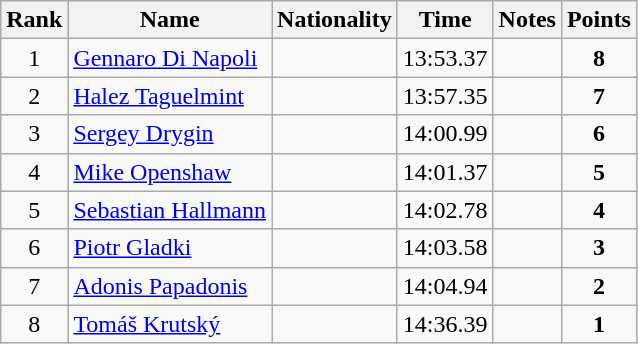<table class="wikitable sortable" style="text-align:center">
<tr>
<th>Rank</th>
<th>Name</th>
<th>Nationality</th>
<th>Time</th>
<th>Notes</th>
<th>Points</th>
</tr>
<tr>
<td>1</td>
<td align=left><a href='#'>Gennaro Di Napoli</a></td>
<td align=left></td>
<td>13:53.37</td>
<td></td>
<td><strong>8</strong></td>
</tr>
<tr>
<td>2</td>
<td align=left><a href='#'>Halez Taguelmint</a></td>
<td align=left></td>
<td>13:57.35</td>
<td></td>
<td><strong>7</strong></td>
</tr>
<tr>
<td>3</td>
<td align=left><a href='#'>Sergey Drygin</a></td>
<td align=left></td>
<td>14:00.99</td>
<td></td>
<td><strong>6</strong></td>
</tr>
<tr>
<td>4</td>
<td align=left><a href='#'>Mike Openshaw</a></td>
<td align=left></td>
<td>14:01.37</td>
<td></td>
<td><strong>5</strong></td>
</tr>
<tr>
<td>5</td>
<td align=left><a href='#'>Sebastian Hallmann</a></td>
<td align=left></td>
<td>14:02.78</td>
<td></td>
<td><strong>4</strong></td>
</tr>
<tr>
<td>6</td>
<td align=left><a href='#'>Piotr Gladki</a></td>
<td align=left></td>
<td>14:03.58</td>
<td></td>
<td><strong>3</strong></td>
</tr>
<tr>
<td>7</td>
<td align=left><a href='#'>Adonis Papadonis</a></td>
<td align=left></td>
<td>14:04.94</td>
<td></td>
<td><strong>2</strong></td>
</tr>
<tr>
<td>8</td>
<td align=left><a href='#'>Tomáš Krutský</a></td>
<td align=left></td>
<td>14:36.39</td>
<td></td>
<td><strong>1</strong></td>
</tr>
</table>
